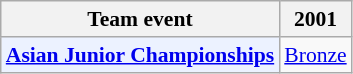<table style='font-size: 90%; text-align:center;' class='wikitable'>
<tr>
<th>Team event</th>
<th>2001</th>
</tr>
<tr>
<td bgcolor="#ECF2FF"; align="left"><strong><a href='#'>Asian Junior Championships</a></strong></td>
<td> <a href='#'>Bronze</a></td>
</tr>
</table>
